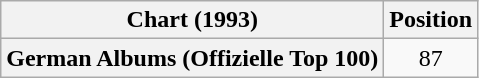<table class="wikitable plainrowheaders" style="text-align:center">
<tr>
<th scope="col">Chart (1993)</th>
<th scope="col">Position</th>
</tr>
<tr>
<th scope="row">German Albums (Offizielle Top 100)</th>
<td>87</td>
</tr>
</table>
